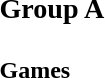<table>
<tr>
<td style="vertical-align:top; width:33%;"><br><h3>Group A</h3><h4>Games</h4>





</td>
</tr>
</table>
